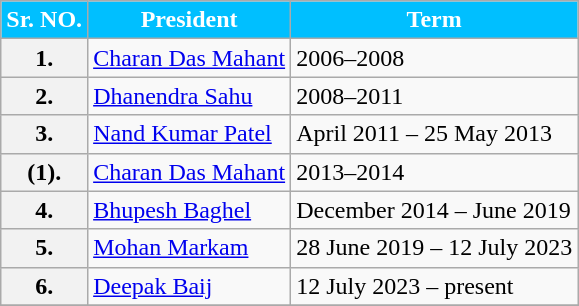<table class="wikitable">
<tr>
<th style="background-color:#00BFFF; color:white">Sr. NO.</th>
<th style="background-color:#00BFFF; color:white">President</th>
<th style="background-color:#00BFFF; color:white">Term</th>
</tr>
<tr>
<th>1.</th>
<td><a href='#'>Charan Das Mahant</a></td>
<td>2006–2008</td>
</tr>
<tr>
<th>2.</th>
<td><a href='#'>Dhanendra Sahu</a></td>
<td>2008–2011</td>
</tr>
<tr>
<th>3.</th>
<td><a href='#'>Nand Kumar Patel</a></td>
<td>April 2011 – 25 May 2013</td>
</tr>
<tr>
<th>(1).</th>
<td><a href='#'>Charan Das Mahant</a></td>
<td>2013–2014</td>
</tr>
<tr>
<th>4.</th>
<td><a href='#'>Bhupesh Baghel</a></td>
<td>December 2014 – June 2019</td>
</tr>
<tr>
<th>5.</th>
<td><a href='#'>Mohan Markam</a></td>
<td>28 June 2019 – 12 July 2023</td>
</tr>
<tr>
<th>6.</th>
<td><a href='#'>Deepak Baij</a></td>
<td>12 July 2023 – present</td>
</tr>
<tr>
</tr>
</table>
